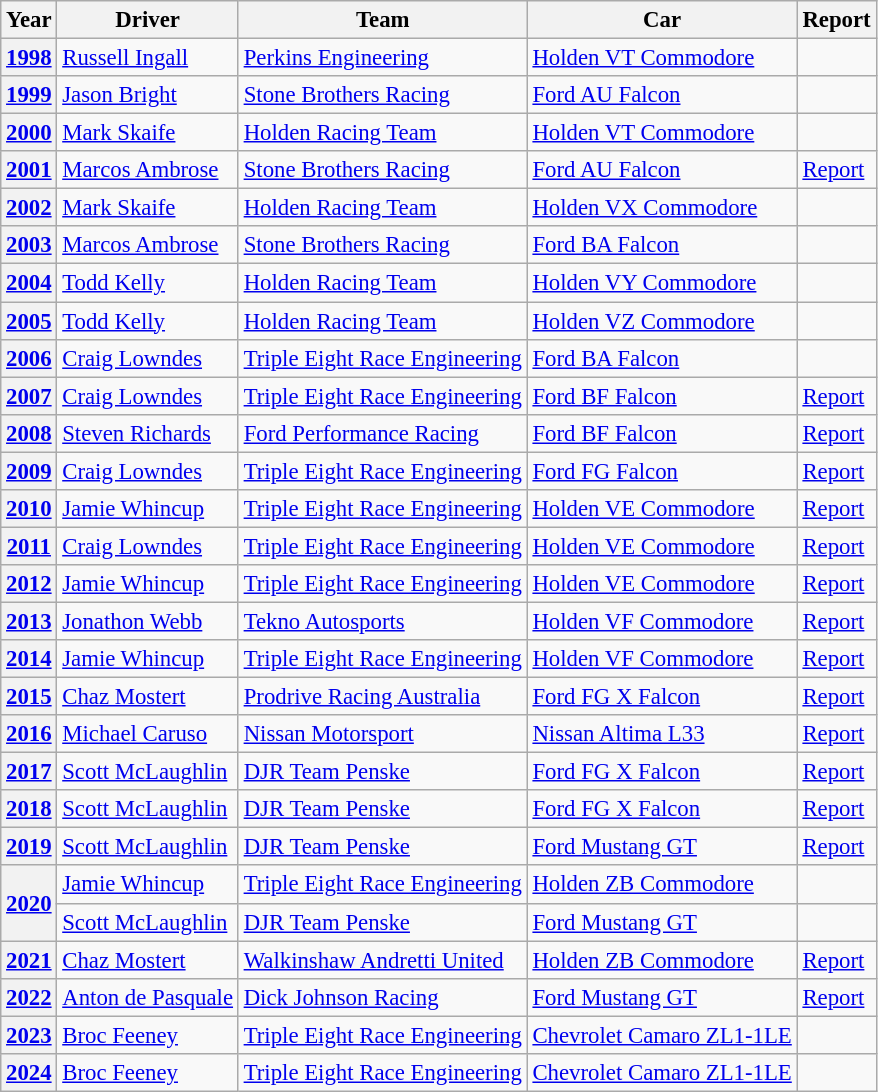<table class="wikitable" style="font-size: 95%;">
<tr>
<th>Year</th>
<th>Driver</th>
<th>Team</th>
<th>Car</th>
<th>Report</th>
</tr>
<tr>
<th><a href='#'>1998</a></th>
<td> <a href='#'>Russell Ingall</a></td>
<td><a href='#'>Perkins Engineering</a></td>
<td><a href='#'>Holden VT Commodore</a></td>
<td></td>
</tr>
<tr>
<th><a href='#'>1999</a></th>
<td> <a href='#'>Jason Bright</a></td>
<td><a href='#'>Stone Brothers Racing</a></td>
<td><a href='#'>Ford AU Falcon</a></td>
<td></td>
</tr>
<tr>
<th><a href='#'>2000</a></th>
<td> <a href='#'>Mark Skaife</a></td>
<td><a href='#'>Holden Racing Team</a></td>
<td><a href='#'>Holden VT Commodore</a></td>
<td></td>
</tr>
<tr>
<th><a href='#'>2001</a></th>
<td> <a href='#'>Marcos Ambrose</a></td>
<td><a href='#'>Stone Brothers Racing</a></td>
<td><a href='#'>Ford AU Falcon</a></td>
<td><a href='#'>Report</a></td>
</tr>
<tr>
<th><a href='#'>2002</a></th>
<td> <a href='#'>Mark Skaife</a></td>
<td><a href='#'>Holden Racing Team</a></td>
<td><a href='#'>Holden VX Commodore</a></td>
<td></td>
</tr>
<tr>
<th><a href='#'>2003</a></th>
<td> <a href='#'>Marcos Ambrose</a></td>
<td><a href='#'>Stone Brothers Racing</a></td>
<td><a href='#'>Ford BA Falcon</a></td>
<td></td>
</tr>
<tr>
<th><a href='#'>2004</a></th>
<td> <a href='#'>Todd Kelly</a></td>
<td><a href='#'>Holden Racing Team</a></td>
<td><a href='#'>Holden VY Commodore</a></td>
<td></td>
</tr>
<tr>
<th><a href='#'>2005</a></th>
<td> <a href='#'>Todd Kelly</a></td>
<td><a href='#'>Holden Racing Team</a></td>
<td><a href='#'>Holden VZ Commodore</a></td>
<td></td>
</tr>
<tr>
<th><a href='#'>2006</a></th>
<td> <a href='#'>Craig Lowndes</a></td>
<td><a href='#'>Triple Eight Race Engineering</a></td>
<td><a href='#'>Ford BA Falcon</a></td>
<td></td>
</tr>
<tr>
<th><a href='#'>2007</a></th>
<td> <a href='#'>Craig Lowndes</a></td>
<td><a href='#'>Triple Eight Race Engineering</a></td>
<td><a href='#'>Ford BF Falcon</a></td>
<td><a href='#'>Report</a></td>
</tr>
<tr>
<th><a href='#'>2008</a></th>
<td> <a href='#'>Steven Richards</a></td>
<td><a href='#'>Ford Performance Racing</a></td>
<td><a href='#'>Ford BF Falcon</a></td>
<td><a href='#'>Report</a></td>
</tr>
<tr>
<th><a href='#'>2009</a></th>
<td> <a href='#'>Craig Lowndes</a></td>
<td><a href='#'>Triple Eight Race Engineering</a></td>
<td><a href='#'>Ford FG Falcon</a></td>
<td><a href='#'>Report</a></td>
</tr>
<tr>
<th><a href='#'>2010</a></th>
<td> <a href='#'>Jamie Whincup</a></td>
<td><a href='#'>Triple Eight Race Engineering</a></td>
<td><a href='#'>Holden VE Commodore</a></td>
<td><a href='#'>Report</a></td>
</tr>
<tr>
<th><a href='#'>2011</a></th>
<td> <a href='#'>Craig Lowndes</a></td>
<td><a href='#'>Triple Eight Race Engineering</a></td>
<td><a href='#'>Holden VE Commodore</a></td>
<td><a href='#'>Report</a></td>
</tr>
<tr>
<th><a href='#'>2012</a></th>
<td> <a href='#'>Jamie Whincup</a></td>
<td><a href='#'>Triple Eight Race Engineering</a></td>
<td><a href='#'>Holden VE Commodore</a></td>
<td><a href='#'>Report</a></td>
</tr>
<tr>
<th><a href='#'>2013</a></th>
<td> <a href='#'>Jonathon Webb</a></td>
<td><a href='#'>Tekno Autosports</a></td>
<td><a href='#'>Holden VF Commodore</a></td>
<td><a href='#'>Report</a></td>
</tr>
<tr>
<th><a href='#'>2014</a></th>
<td> <a href='#'>Jamie Whincup</a></td>
<td><a href='#'>Triple Eight Race Engineering</a></td>
<td><a href='#'>Holden VF Commodore</a></td>
<td><a href='#'>Report</a></td>
</tr>
<tr>
<th><a href='#'>2015</a></th>
<td> <a href='#'>Chaz Mostert</a></td>
<td><a href='#'>Prodrive Racing Australia</a></td>
<td><a href='#'>Ford FG X Falcon</a></td>
<td><a href='#'>Report</a></td>
</tr>
<tr>
<th><a href='#'>2016</a></th>
<td> <a href='#'>Michael Caruso</a></td>
<td><a href='#'>Nissan Motorsport</a></td>
<td><a href='#'>Nissan Altima L33</a></td>
<td><a href='#'>Report</a></td>
</tr>
<tr>
<th><a href='#'>2017</a></th>
<td> <a href='#'>Scott McLaughlin</a></td>
<td><a href='#'>DJR Team Penske</a></td>
<td><a href='#'>Ford FG X Falcon</a></td>
<td><a href='#'>Report</a></td>
</tr>
<tr>
<th><a href='#'>2018</a></th>
<td> <a href='#'>Scott McLaughlin</a></td>
<td><a href='#'>DJR Team Penske</a></td>
<td><a href='#'>Ford FG X Falcon</a></td>
<td><a href='#'>Report</a></td>
</tr>
<tr>
<th><a href='#'>2019</a></th>
<td> <a href='#'>Scott McLaughlin</a></td>
<td><a href='#'>DJR Team Penske</a></td>
<td><a href='#'>Ford Mustang GT</a></td>
<td><a href='#'>Report</a></td>
</tr>
<tr>
<th rowspan=2><a href='#'>2020</a></th>
<td> <a href='#'>Jamie Whincup</a></td>
<td><a href='#'>Triple Eight Race Engineering</a></td>
<td><a href='#'>Holden ZB Commodore</a></td>
<td></td>
</tr>
<tr>
<td> <a href='#'>Scott McLaughlin</a></td>
<td><a href='#'>DJR Team Penske</a></td>
<td><a href='#'>Ford Mustang GT</a></td>
<td></td>
</tr>
<tr>
<th><a href='#'>2021</a></th>
<td> <a href='#'>Chaz Mostert</a></td>
<td><a href='#'>Walkinshaw Andretti United</a></td>
<td><a href='#'>Holden ZB Commodore</a></td>
<td><a href='#'>Report</a></td>
</tr>
<tr>
<th><a href='#'>2022</a></th>
<td> <a href='#'>Anton de Pasquale</a></td>
<td><a href='#'>Dick Johnson Racing</a></td>
<td><a href='#'>Ford Mustang GT</a></td>
<td><a href='#'>Report</a></td>
</tr>
<tr>
<th><a href='#'>2023</a></th>
<td> <a href='#'>Broc Feeney</a></td>
<td><a href='#'>Triple Eight Race Engineering</a></td>
<td><a href='#'>Chevrolet Camaro ZL1-1LE</a></td>
<td></td>
</tr>
<tr>
<th><a href='#'>2024</a></th>
<td> <a href='#'>Broc Feeney</a></td>
<td><a href='#'>Triple Eight Race Engineering</a></td>
<td><a href='#'>Chevrolet Camaro ZL1-1LE</a></td>
<td></td>
</tr>
</table>
